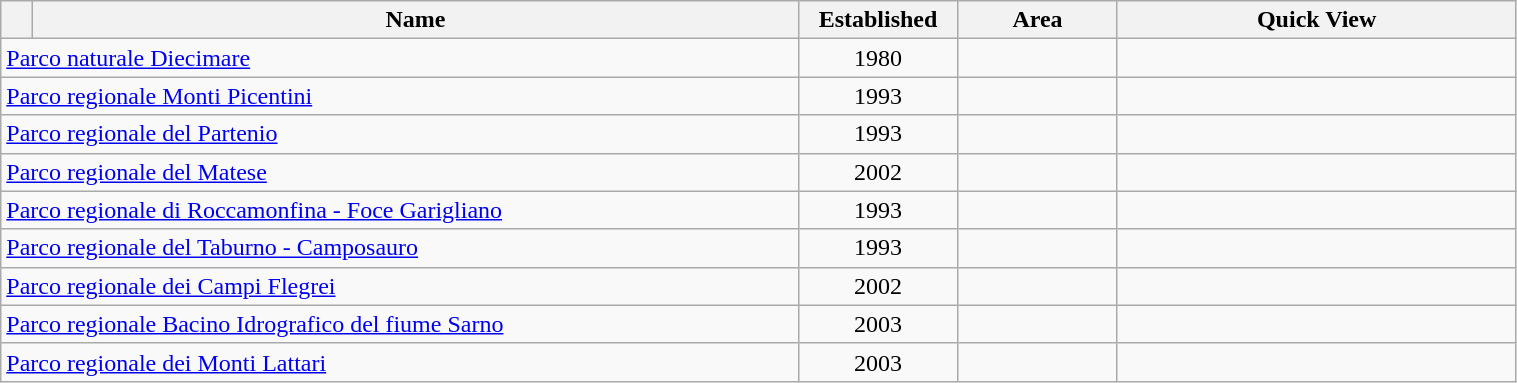<table class="wikitable sortable" border="1" width="80%">
<tr>
<th style="width:2%" class="unsortable"></th>
<th style="width:48%">Name</th>
<th style="width:10%">Established</th>
<th style="width:10%">Area</th>
<th style="width:25%" class="unsortable">Quick View</th>
</tr>
<tr>
<td colspan="2"><a href='#'>Parco naturale Diecimare</a></td>
<td align="center">1980</td>
<td align="center"></td>
<td></td>
</tr>
<tr>
<td colspan="2"><a href='#'>Parco regionale Monti Picentini</a></td>
<td align="center">1993</td>
<td align="center"></td>
<td></td>
</tr>
<tr>
<td colspan="2"><a href='#'>Parco regionale del Partenio</a></td>
<td align="center">1993</td>
<td align="center"></td>
<td></td>
</tr>
<tr>
<td colspan="2"><a href='#'>Parco regionale del Matese</a></td>
<td align="center">2002</td>
<td align="center"></td>
<td></td>
</tr>
<tr>
<td colspan="2"><a href='#'>Parco regionale di Roccamonfina - Foce Garigliano</a></td>
<td align="center">1993</td>
<td align="center"></td>
<td></td>
</tr>
<tr>
<td colspan="2"><a href='#'>Parco regionale del Taburno - Camposauro</a></td>
<td align="center">1993</td>
<td align="center"></td>
<td></td>
</tr>
<tr>
<td colspan="2"><a href='#'>Parco regionale dei Campi Flegrei</a></td>
<td align="center">2002</td>
<td align="center"></td>
<td></td>
</tr>
<tr>
<td colspan="2"><a href='#'>Parco regionale Bacino Idrografico del fiume Sarno</a></td>
<td align="center">2003</td>
<td align="center"></td>
<td></td>
</tr>
<tr>
<td colspan="2"><a href='#'>Parco regionale dei Monti Lattari</a></td>
<td align="center">2003</td>
<td align="center"></td>
<td></td>
</tr>
</table>
